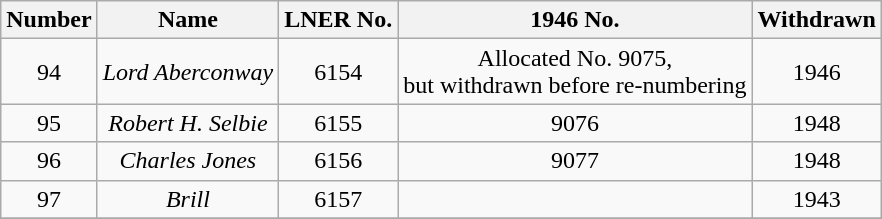<table class=wikitable style=text-align:center>
<tr>
<th>Number</th>
<th>Name</th>
<th>LNER No.</th>
<th>1946 No.</th>
<th>Withdrawn</th>
</tr>
<tr>
<td>94</td>
<td><em>Lord Aberconway</em></td>
<td>6154</td>
<td>Allocated No. 9075, <br> but withdrawn before re-numbering</td>
<td>1946</td>
</tr>
<tr>
<td>95</td>
<td><em>Robert H. Selbie</em></td>
<td>6155</td>
<td>9076</td>
<td>1948</td>
</tr>
<tr>
<td>96</td>
<td><em>Charles Jones</em></td>
<td>6156</td>
<td>9077</td>
<td>1948</td>
</tr>
<tr>
<td>97</td>
<td><em>Brill</em></td>
<td>6157</td>
<td></td>
<td>1943</td>
</tr>
<tr>
</tr>
</table>
